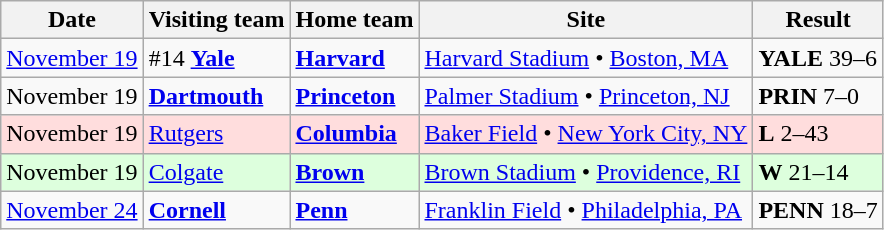<table class="wikitable">
<tr>
<th>Date</th>
<th>Visiting team</th>
<th>Home team</th>
<th>Site</th>
<th>Result</th>
</tr>
<tr>
<td><a href='#'>November 19</a></td>
<td>#14 <strong><a href='#'>Yale</a></strong></td>
<td><strong><a href='#'>Harvard</a></strong></td>
<td><a href='#'>Harvard Stadium</a> • <a href='#'>Boston, MA</a></td>
<td><strong>YALE</strong> 39–6</td>
</tr>
<tr>
<td>November 19</td>
<td><strong><a href='#'>Dartmouth</a></strong></td>
<td><strong><a href='#'>Princeton</a></strong></td>
<td><a href='#'>Palmer Stadium</a> • <a href='#'>Princeton, NJ</a></td>
<td><strong>PRIN</strong> 7–0</td>
</tr>
<tr style="background:#FFDDDD;">
<td>November 19</td>
<td><a href='#'>Rutgers</a></td>
<td><strong><a href='#'>Columbia</a></strong></td>
<td><a href='#'>Baker Field</a> • <a href='#'>New York City, NY</a></td>
<td><strong>L</strong> 2–43</td>
</tr>
<tr style="background:#DDFFDD;">
<td>November 19</td>
<td><a href='#'>Colgate</a></td>
<td><strong><a href='#'>Brown</a></strong></td>
<td><a href='#'>Brown Stadium</a> • <a href='#'>Providence, RI</a></td>
<td><strong>W</strong> 21–14</td>
</tr>
<tr>
<td><a href='#'>November 24</a></td>
<td><strong><a href='#'>Cornell</a></strong></td>
<td><strong><a href='#'>Penn</a></strong></td>
<td><a href='#'>Franklin Field</a> • <a href='#'>Philadelphia, PA</a></td>
<td><strong>PENN</strong> 18–7</td>
</tr>
</table>
